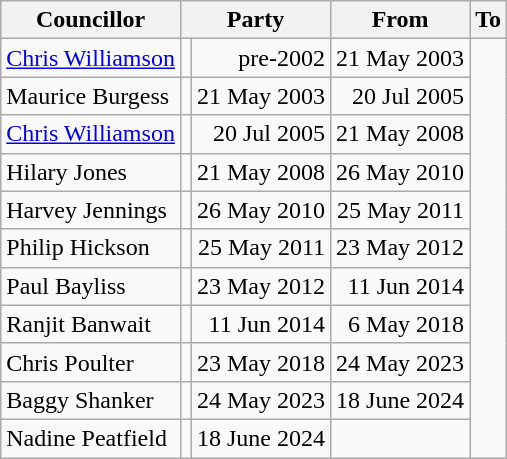<table class=wikitable>
<tr>
<th>Councillor</th>
<th colspan=2>Party</th>
<th>From</th>
<th>To</th>
</tr>
<tr>
<td><a href='#'>Chris Williamson</a></td>
<td></td>
<td align=right>pre-2002</td>
<td align=right>21 May 2003</td>
</tr>
<tr>
<td>Maurice Burgess</td>
<td></td>
<td align=right>21 May 2003</td>
<td align=right>20 Jul 2005</td>
</tr>
<tr>
<td><a href='#'>Chris Williamson</a></td>
<td></td>
<td align=right>20 Jul 2005</td>
<td align=right>21 May 2008</td>
</tr>
<tr>
<td>Hilary Jones</td>
<td></td>
<td align=right>21 May 2008</td>
<td align=right>26 May 2010</td>
</tr>
<tr>
<td>Harvey Jennings</td>
<td></td>
<td align=right>26 May 2010</td>
<td align=right>25 May 2011</td>
</tr>
<tr>
<td>Philip Hickson</td>
<td></td>
<td align=right>25 May 2011</td>
<td align=right>23 May 2012</td>
</tr>
<tr>
<td>Paul Bayliss</td>
<td></td>
<td align=right>23 May 2012</td>
<td align=right>11 Jun 2014</td>
</tr>
<tr>
<td>Ranjit Banwait</td>
<td></td>
<td align=right>11 Jun 2014</td>
<td align=right>6 May 2018</td>
</tr>
<tr>
<td>Chris Poulter</td>
<td></td>
<td align=right>23 May 2018</td>
<td align=right>24 May 2023</td>
</tr>
<tr>
<td>Baggy Shanker</td>
<td></td>
<td align=right>24 May 2023</td>
<td align=right>18 June 2024</td>
</tr>
<tr>
<td>Nadine Peatfield</td>
<td></td>
<td align=right>18 June 2024</td>
<td align=right></td>
</tr>
</table>
